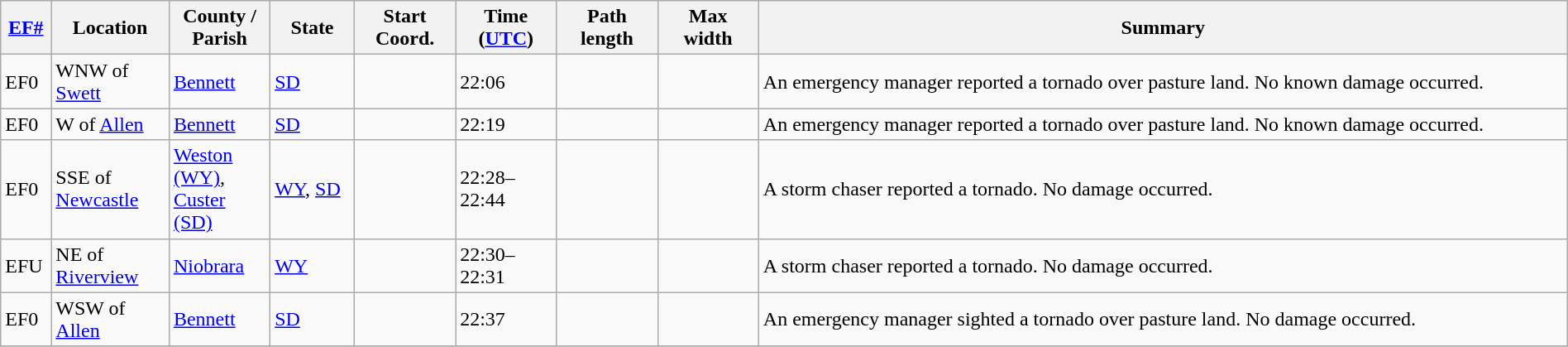<table class="wikitable sortable" style="width:100%;">
<tr>
<th scope="col" style="width:3%; text-align:center;"><a href='#'>EF#</a></th>
<th scope="col" style="width:7%; text-align:center;" class="unsortable">Location</th>
<th scope="col" style="width:6%; text-align:center;" class="unsortable">County / Parish</th>
<th scope="col" style="width:5%; text-align:center;">State</th>
<th scope="col" style="width:6%; text-align:center;">Start Coord.</th>
<th scope="col" style="width:6%; text-align:center;">Time (<a href='#'>UTC</a>)</th>
<th scope="col" style="width:6%; text-align:center;">Path length</th>
<th scope="col" style="width:6%; text-align:center;">Max width</th>
<th scope="col" class="unsortable" style="width:48%; text-align:center;">Summary</th>
</tr>
<tr>
<td bgcolor=>EF0</td>
<td>WNW of <a href='#'>Swett</a></td>
<td><a href='#'>Bennett</a></td>
<td><a href='#'>SD</a></td>
<td></td>
<td>22:06</td>
<td></td>
<td></td>
<td>An emergency manager reported a tornado over pasture land. No known damage occurred.</td>
</tr>
<tr>
<td bgcolor=>EF0</td>
<td>W of <a href='#'>Allen</a></td>
<td><a href='#'>Bennett</a></td>
<td><a href='#'>SD</a></td>
<td></td>
<td>22:19</td>
<td></td>
<td></td>
<td>An emergency manager reported a tornado over pasture land. No known damage occurred.</td>
</tr>
<tr>
<td bgcolor=>EF0</td>
<td>SSE of <a href='#'>Newcastle</a></td>
<td><a href='#'>Weston (WY)</a>, <a href='#'>Custer (SD)</a></td>
<td><a href='#'>WY</a>, <a href='#'>SD</a></td>
<td></td>
<td>22:28–22:44</td>
<td></td>
<td></td>
<td>A storm chaser reported a tornado. No damage occurred.</td>
</tr>
<tr>
<td bgcolor=>EFU</td>
<td>NE of <a href='#'>Riverview</a></td>
<td><a href='#'>Niobrara</a></td>
<td><a href='#'>WY</a></td>
<td></td>
<td>22:30–22:31</td>
<td></td>
<td></td>
<td>A storm chaser reported a tornado. No damage occurred.</td>
</tr>
<tr>
<td bgcolor=>EF0</td>
<td>WSW of <a href='#'>Allen</a></td>
<td><a href='#'>Bennett</a></td>
<td><a href='#'>SD</a></td>
<td></td>
<td>22:37</td>
<td></td>
<td></td>
<td>An emergency manager sighted a tornado over pasture land. No damage occurred.</td>
</tr>
<tr>
</tr>
</table>
